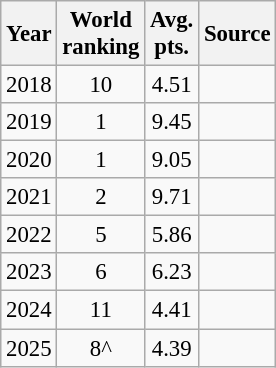<table class="wikitable" style="text-align:center; font-size: 95%;">
<tr>
<th>Year</th>
<th>World<br>ranking</th>
<th>Avg.<br> pts.</th>
<th>Source</th>
</tr>
<tr>
<td>2018</td>
<td>10</td>
<td>4.51</td>
<td></td>
</tr>
<tr>
<td>2019</td>
<td>1</td>
<td>9.45</td>
<td></td>
</tr>
<tr>
<td>2020</td>
<td>1</td>
<td>9.05</td>
<td></td>
</tr>
<tr>
<td>2021</td>
<td>2</td>
<td>9.71</td>
<td></td>
</tr>
<tr>
<td>2022</td>
<td>5</td>
<td>5.86</td>
<td></td>
</tr>
<tr>
<td>2023</td>
<td>6</td>
<td>6.23</td>
<td></td>
</tr>
<tr>
<td>2024</td>
<td>11</td>
<td>4.41</td>
<td></td>
</tr>
<tr>
<td>2025</td>
<td>8^</td>
<td>4.39</td>
<td></td>
</tr>
</table>
